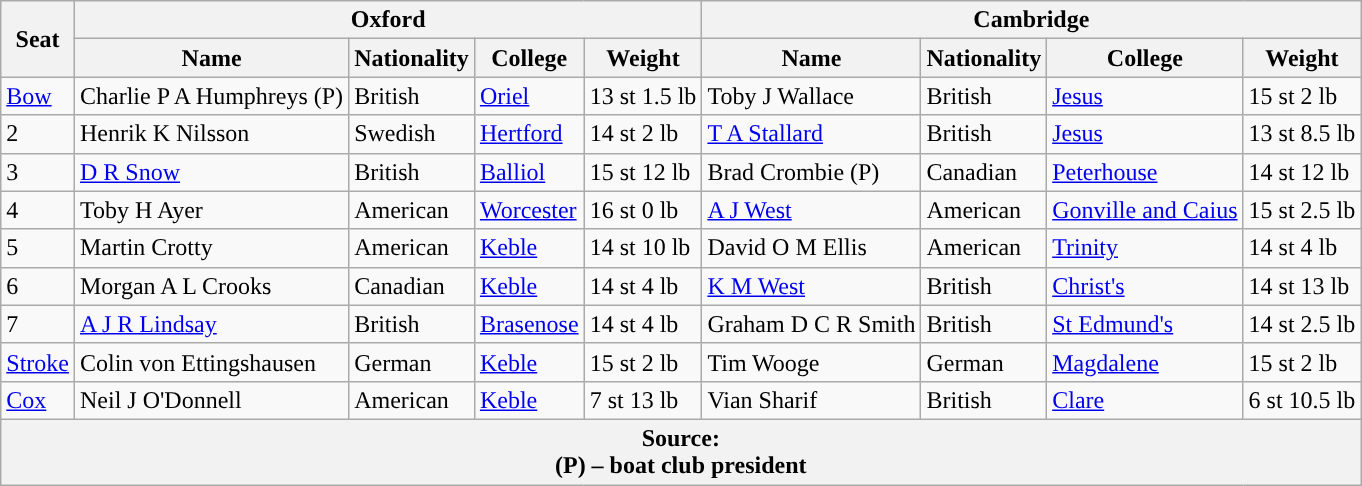<table class="wikitable">
<tr>
<th rowspan="2" scope="col">Seat</th>
<th colspan="4" scope="col">Oxford <br> </th>
<th colspan="4" scope="col">Cambridge <br> </th>
</tr>
<tr>
<th>Name</th>
<th>Nationality</th>
<th>College</th>
<th>Weight</th>
<th>Name</th>
<th>Nationality</th>
<th>College</th>
<th>Weight</th>
</tr>
<tr>
<td><a href='#'>Bow</a></td>
<td>Charlie P A Humphreys (P)</td>
<td>British</td>
<td><a href='#'>Oriel</a></td>
<td>13 st 1.5 lb</td>
<td>Toby J Wallace</td>
<td>British</td>
<td><a href='#'>Jesus</a></td>
<td>15 st 2 lb</td>
</tr>
<tr>
<td>2</td>
<td>Henrik K Nilsson</td>
<td>Swedish</td>
<td><a href='#'>Hertford</a></td>
<td>14 st 2 lb</td>
<td><a href='#'>T A Stallard</a></td>
<td>British</td>
<td><a href='#'>Jesus</a></td>
<td>13 st 8.5 lb</td>
</tr>
<tr>
<td>3</td>
<td><a href='#'>D R Snow</a></td>
<td>British</td>
<td><a href='#'>Balliol</a></td>
<td>15 st 12 lb</td>
<td>Brad Crombie (P)</td>
<td>Canadian</td>
<td><a href='#'>Peterhouse</a></td>
<td>14 st 12 lb</td>
</tr>
<tr>
<td>4</td>
<td>Toby H Ayer</td>
<td>American</td>
<td><a href='#'>Worcester</a></td>
<td>16 st 0 lb</td>
<td><a href='#'>A J West</a></td>
<td>American</td>
<td><a href='#'>Gonville and Caius</a></td>
<td>15 st 2.5 lb</td>
</tr>
<tr>
<td>5</td>
<td>Martin Crotty</td>
<td>American</td>
<td><a href='#'>Keble</a></td>
<td>14 st 10 lb</td>
<td>David O M Ellis</td>
<td>American</td>
<td><a href='#'>Trinity</a></td>
<td>14 st 4 lb</td>
</tr>
<tr>
<td>6</td>
<td>Morgan A L Crooks</td>
<td>Canadian</td>
<td><a href='#'>Keble</a></td>
<td>14 st 4 lb</td>
<td><a href='#'>K M West</a></td>
<td>British</td>
<td><a href='#'>Christ's</a></td>
<td>14 st 13 lb</td>
</tr>
<tr>
<td>7</td>
<td><a href='#'>A J R Lindsay</a></td>
<td>British</td>
<td><a href='#'>Brasenose</a></td>
<td>14 st 4 lb</td>
<td>Graham D C R Smith</td>
<td>British</td>
<td><a href='#'>St Edmund's</a></td>
<td>14 st 2.5 lb</td>
</tr>
<tr>
<td><a href='#'>Stroke</a></td>
<td>Colin von Ettingshausen</td>
<td>German</td>
<td><a href='#'>Keble</a></td>
<td>15 st 2 lb</td>
<td>Tim Wooge</td>
<td>German</td>
<td><a href='#'>Magdalene</a></td>
<td>15 st 2 lb</td>
</tr>
<tr>
<td><a href='#'>Cox</a></td>
<td>Neil J O'Donnell</td>
<td>American</td>
<td><a href='#'>Keble</a></td>
<td>7 st 13 lb</td>
<td>Vian Sharif</td>
<td>British</td>
<td><a href='#'>Clare</a></td>
<td>6 st 10.5 lb</td>
</tr>
<tr>
<th colspan="9">Source:<br>(P) – boat club president</th>
</tr>
</table>
